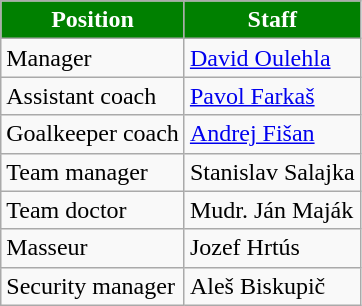<table class=wikitable>
<tr>
<th style="color:#FFFFFF; background:green;">Position</th>
<th style="color:#FFFFFF; background:green;">Staff</th>
</tr>
<tr>
<td>Manager</td>
<td> <a href='#'>David Oulehla</a></td>
</tr>
<tr>
<td>Assistant coach</td>
<td> <a href='#'>Pavol Farkaš</a></td>
</tr>
<tr>
<td>Goalkeeper coach</td>
<td> <a href='#'>Andrej Fišan</a></td>
</tr>
<tr>
<td>Team manager</td>
<td> Stanislav Salajka</td>
</tr>
<tr>
<td>Team doctor</td>
<td> Mudr. Ján Maják</td>
</tr>
<tr>
<td>Masseur</td>
<td> Jozef Hrtús</td>
</tr>
<tr>
<td>Security manager</td>
<td> Aleš Biskupič</td>
</tr>
</table>
